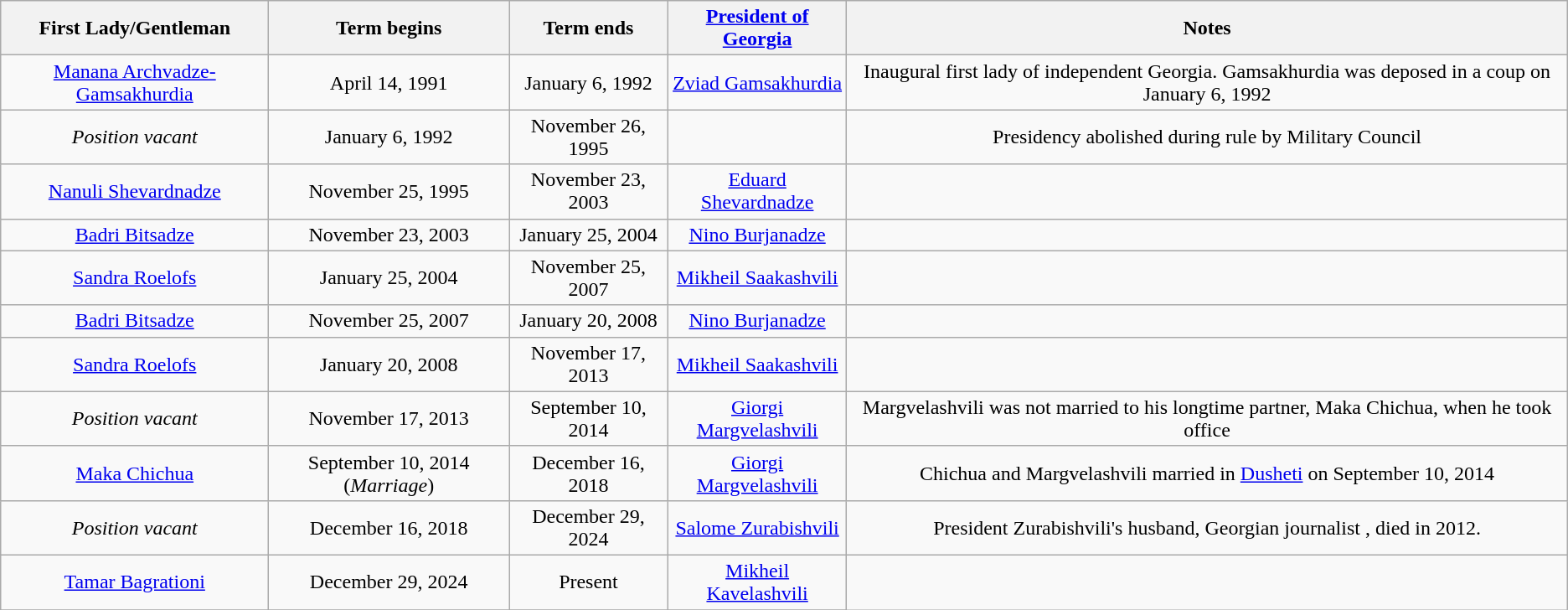<table class="wikitable" style="text-align:center">
<tr>
<th>First Lady/Gentleman</th>
<th>Term begins</th>
<th>Term ends</th>
<th><a href='#'>President of Georgia</a></th>
<th>Notes</th>
</tr>
<tr>
<td><a href='#'>Manana Archvadze-Gamsakhurdia</a></td>
<td>April 14, 1991</td>
<td>January 6, 1992</td>
<td><a href='#'>Zviad Gamsakhurdia</a></td>
<td>Inaugural first lady of independent Georgia. Gamsakhurdia was deposed in a coup on January 6, 1992</td>
</tr>
<tr>
<td><em>Position vacant</em></td>
<td>January 6, 1992</td>
<td>November 26, 1995</td>
<td></td>
<td>Presidency abolished during rule by Military Council</td>
</tr>
<tr>
<td><a href='#'>Nanuli Shevardnadze</a></td>
<td>November 25, 1995</td>
<td>November 23, 2003</td>
<td><a href='#'>Eduard Shevardnadze</a></td>
<td></td>
</tr>
<tr>
<td><a href='#'>Badri Bitsadze</a></td>
<td>November 23, 2003</td>
<td>January 25, 2004</td>
<td><a href='#'>Nino Burjanadze</a></td>
<td></td>
</tr>
<tr>
<td><a href='#'>Sandra Roelofs</a></td>
<td>January 25, 2004</td>
<td>November 25, 2007</td>
<td><a href='#'>Mikheil Saakashvili</a></td>
<td></td>
</tr>
<tr>
<td><a href='#'>Badri Bitsadze</a></td>
<td>November 25, 2007</td>
<td>January 20, 2008</td>
<td><a href='#'>Nino Burjanadze</a></td>
<td></td>
</tr>
<tr>
<td><a href='#'>Sandra Roelofs</a></td>
<td>January 20, 2008</td>
<td>November 17, 2013</td>
<td><a href='#'>Mikheil Saakashvili</a></td>
<td></td>
</tr>
<tr>
<td><em>Position vacant</em></td>
<td>November 17, 2013</td>
<td>September 10, 2014</td>
<td><a href='#'>Giorgi Margvelashvili</a></td>
<td>Margvelashvili was not married to his longtime partner, Maka Chichua, when he took office</td>
</tr>
<tr>
<td><a href='#'>Maka Chichua</a></td>
<td>September 10, 2014 (<em>Marriage</em>)</td>
<td>December 16, 2018</td>
<td><a href='#'>Giorgi Margvelashvili</a></td>
<td>Chichua and Margvelashvili married in <a href='#'>Dusheti</a> on September 10, 2014</td>
</tr>
<tr>
<td><em>Position vacant</em></td>
<td>December 16, 2018</td>
<td>December 29, 2024</td>
<td><a href='#'>Salome Zurabishvili</a></td>
<td>President Zurabishvili's husband, Georgian journalist , died in 2012.</td>
</tr>
<tr>
<td><a href='#'>Tamar Bagrationi</a></td>
<td>December 29, 2024</td>
<td>Present</td>
<td><a href='#'>Mikheil Kavelashvili</a></td>
</tr>
<tr>
</tr>
</table>
